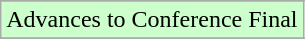<table class="wikitable">
<tr>
</tr>
<tr width=10px bgcolor=ccffcc>
<td>Advances to Conference Final</td>
</tr>
<tr>
</tr>
</table>
